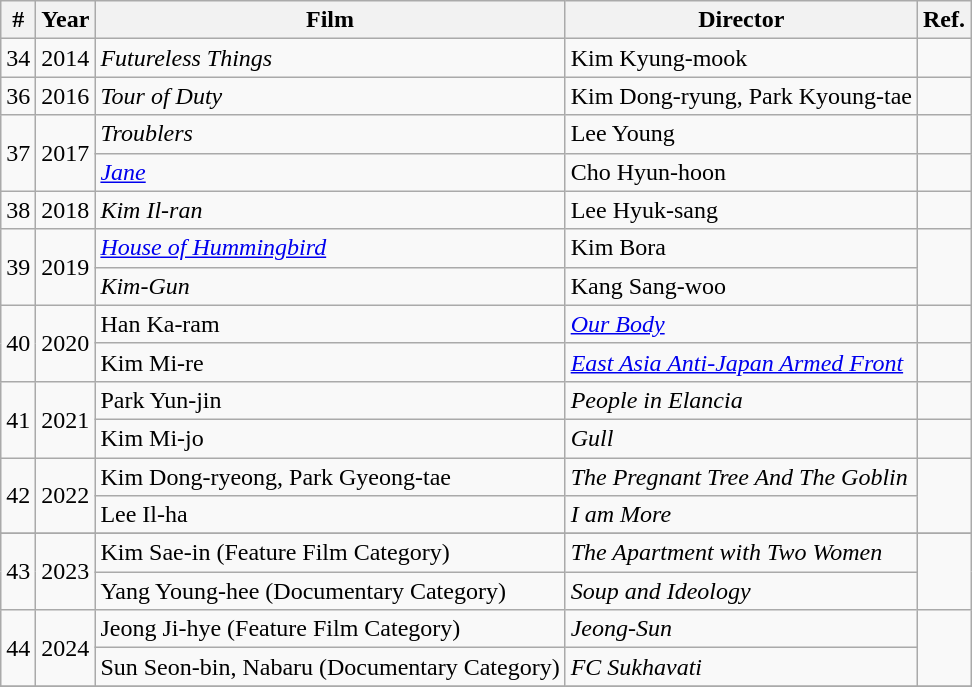<table class="wikitable">
<tr>
<th>#</th>
<th>Year</th>
<th>Film</th>
<th>Director</th>
<th>Ref.</th>
</tr>
<tr>
<td>34</td>
<td>2014</td>
<td><em>Futureless Things</em></td>
<td>Kim Kyung-mook</td>
<td></td>
</tr>
<tr>
<td>36</td>
<td>2016</td>
<td><em>Tour of Duty</em></td>
<td>Kim Dong-ryung, Park Kyoung-tae</td>
<td></td>
</tr>
<tr>
<td rowspan=2>37</td>
<td rowspan=2>2017</td>
<td><em>Troublers</em></td>
<td>Lee Young</td>
<td></td>
</tr>
<tr>
<td><em><a href='#'>Jane</a></em></td>
<td>Cho Hyun-hoon</td>
<td></td>
</tr>
<tr>
<td>38</td>
<td>2018</td>
<td><em>Kim Il-ran</em></td>
<td>Lee Hyuk-sang</td>
<td></td>
</tr>
<tr>
<td rowspan="2">39</td>
<td rowspan="2">2019</td>
<td><em><a href='#'>House of Hummingbird</a></em></td>
<td>Kim Bora</td>
<td rowspan="2"></td>
</tr>
<tr>
<td><em>Kim-Gun</em></td>
<td>Kang Sang-woo</td>
</tr>
<tr>
<td rowspan="2">40</td>
<td rowspan="2">2020</td>
<td>Han Ka-ram</td>
<td><em><a href='#'>Our Body</a></em></td>
<td></td>
</tr>
<tr>
<td>Kim Mi-re</td>
<td><em><a href='#'>East Asia Anti-Japan Armed Front</a></em></td>
<td></td>
</tr>
<tr>
<td rowspan="2">41</td>
<td rowspan="2">2021</td>
<td>Park Yun-jin</td>
<td><em>People in Elancia</em></td>
<td></td>
</tr>
<tr>
<td>Kim Mi-jo</td>
<td><em>Gull</em></td>
<td></td>
</tr>
<tr>
<td rowspan="2">42</td>
<td rowspan="2">2022</td>
<td>Kim Dong-ryeong, Park Gyeong-tae</td>
<td><em>The Pregnant Tree And The Goblin</em></td>
<td rowspan="2"></td>
</tr>
<tr>
<td>Lee Il-ha</td>
<td><em>I am More</em></td>
</tr>
<tr>
</tr>
<tr>
<td rowspan="2">43</td>
<td rowspan="2">2023</td>
<td>Kim Sae-in (Feature Film Category)</td>
<td><em>The Apartment with Two Women</em></td>
<td rowspan="2"></td>
</tr>
<tr>
<td>Yang Young-hee (Documentary Category)</td>
<td><em>Soup and Ideology</em></td>
</tr>
<tr>
<td rowspan="2">44</td>
<td rowspan="2">2024</td>
<td>Jeong Ji-hye (Feature Film Category)</td>
<td><em>Jeong-Sun</em></td>
<td rowspan="2"></td>
</tr>
<tr>
<td>Sun Seon-bin, Nabaru (Documentary Category)</td>
<td><em>FC Sukhavati</em></td>
</tr>
<tr>
</tr>
</table>
